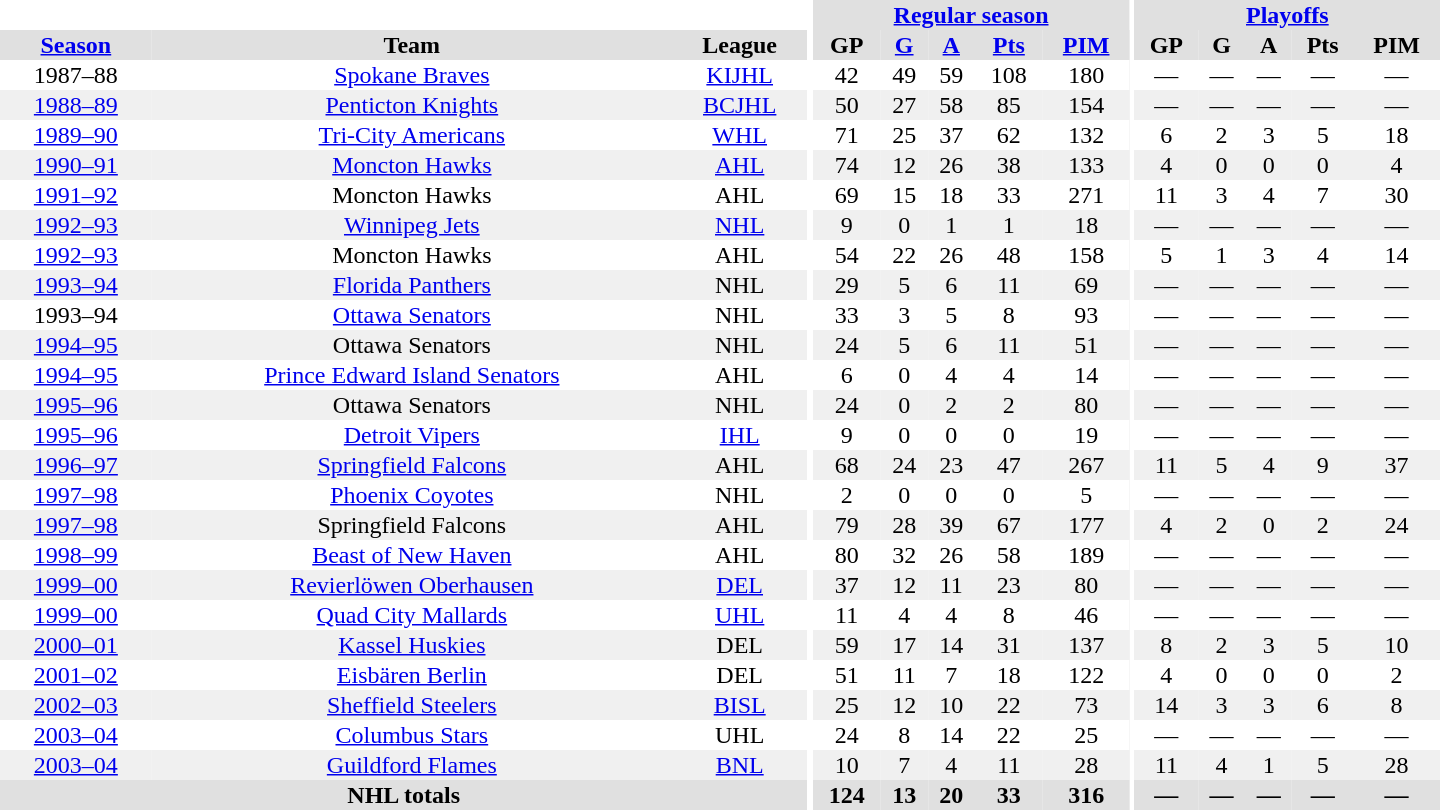<table border="0" cellpadding="1" cellspacing="0" style="text-align:center; width:60em">
<tr bgcolor="#e0e0e0">
<th colspan="3" bgcolor="#ffffff"></th>
<th rowspan="100" bgcolor="#ffffff"></th>
<th colspan="5"><a href='#'>Regular season</a></th>
<th rowspan="100" bgcolor="#ffffff"></th>
<th colspan="5"><a href='#'>Playoffs</a></th>
</tr>
<tr bgcolor="#e0e0e0">
<th><a href='#'>Season</a></th>
<th>Team</th>
<th>League</th>
<th>GP</th>
<th><a href='#'>G</a></th>
<th><a href='#'>A</a></th>
<th><a href='#'>Pts</a></th>
<th><a href='#'>PIM</a></th>
<th>GP</th>
<th>G</th>
<th>A</th>
<th>Pts</th>
<th>PIM</th>
</tr>
<tr>
<td>1987–88</td>
<td><a href='#'>Spokane Braves</a></td>
<td><a href='#'>KIJHL</a></td>
<td>42</td>
<td>49</td>
<td>59</td>
<td>108</td>
<td>180</td>
<td>—</td>
<td>—</td>
<td>—</td>
<td>—</td>
<td>—</td>
</tr>
<tr bgcolor="#f0f0f0">
<td><a href='#'>1988–89</a></td>
<td><a href='#'>Penticton Knights</a></td>
<td><a href='#'>BCJHL</a></td>
<td>50</td>
<td>27</td>
<td>58</td>
<td>85</td>
<td>154</td>
<td>—</td>
<td>—</td>
<td>—</td>
<td>—</td>
<td>—</td>
</tr>
<tr>
<td><a href='#'>1989–90</a></td>
<td><a href='#'>Tri-City Americans</a></td>
<td><a href='#'>WHL</a></td>
<td>71</td>
<td>25</td>
<td>37</td>
<td>62</td>
<td>132</td>
<td>6</td>
<td>2</td>
<td>3</td>
<td>5</td>
<td>18</td>
</tr>
<tr bgcolor="#f0f0f0">
<td><a href='#'>1990–91</a></td>
<td><a href='#'>Moncton Hawks</a></td>
<td><a href='#'>AHL</a></td>
<td>74</td>
<td>12</td>
<td>26</td>
<td>38</td>
<td>133</td>
<td>4</td>
<td>0</td>
<td>0</td>
<td>0</td>
<td>4</td>
</tr>
<tr>
<td><a href='#'>1991–92</a></td>
<td>Moncton Hawks</td>
<td>AHL</td>
<td>69</td>
<td>15</td>
<td>18</td>
<td>33</td>
<td>271</td>
<td>11</td>
<td>3</td>
<td>4</td>
<td>7</td>
<td>30</td>
</tr>
<tr bgcolor="#f0f0f0">
<td><a href='#'>1992–93</a></td>
<td><a href='#'>Winnipeg Jets</a></td>
<td><a href='#'>NHL</a></td>
<td>9</td>
<td>0</td>
<td>1</td>
<td>1</td>
<td>18</td>
<td>—</td>
<td>—</td>
<td>—</td>
<td>—</td>
<td>—</td>
</tr>
<tr>
<td><a href='#'>1992–93</a></td>
<td>Moncton Hawks</td>
<td>AHL</td>
<td>54</td>
<td>22</td>
<td>26</td>
<td>48</td>
<td>158</td>
<td>5</td>
<td>1</td>
<td>3</td>
<td>4</td>
<td>14</td>
</tr>
<tr bgcolor="#f0f0f0">
<td><a href='#'>1993–94</a></td>
<td><a href='#'>Florida Panthers</a></td>
<td>NHL</td>
<td>29</td>
<td>5</td>
<td>6</td>
<td>11</td>
<td>69</td>
<td>—</td>
<td>—</td>
<td>—</td>
<td>—</td>
<td>—</td>
</tr>
<tr>
<td>1993–94</td>
<td><a href='#'>Ottawa Senators</a></td>
<td>NHL</td>
<td>33</td>
<td>3</td>
<td>5</td>
<td>8</td>
<td>93</td>
<td>—</td>
<td>—</td>
<td>—</td>
<td>—</td>
<td>—</td>
</tr>
<tr bgcolor="#f0f0f0">
<td><a href='#'>1994–95</a></td>
<td>Ottawa Senators</td>
<td>NHL</td>
<td>24</td>
<td>5</td>
<td>6</td>
<td>11</td>
<td>51</td>
<td>—</td>
<td>—</td>
<td>—</td>
<td>—</td>
<td>—</td>
</tr>
<tr>
<td><a href='#'>1994–95</a></td>
<td><a href='#'>Prince Edward Island Senators</a></td>
<td>AHL</td>
<td>6</td>
<td>0</td>
<td>4</td>
<td>4</td>
<td>14</td>
<td>—</td>
<td>—</td>
<td>—</td>
<td>—</td>
<td>—</td>
</tr>
<tr bgcolor="#f0f0f0">
<td><a href='#'>1995–96</a></td>
<td>Ottawa Senators</td>
<td>NHL</td>
<td>24</td>
<td>0</td>
<td>2</td>
<td>2</td>
<td>80</td>
<td>—</td>
<td>—</td>
<td>—</td>
<td>—</td>
<td>—</td>
</tr>
<tr>
<td><a href='#'>1995–96</a></td>
<td><a href='#'>Detroit Vipers</a></td>
<td><a href='#'>IHL</a></td>
<td>9</td>
<td>0</td>
<td>0</td>
<td>0</td>
<td>19</td>
<td>—</td>
<td>—</td>
<td>—</td>
<td>—</td>
<td>—</td>
</tr>
<tr bgcolor="#f0f0f0">
<td><a href='#'>1996–97</a></td>
<td><a href='#'>Springfield Falcons</a></td>
<td>AHL</td>
<td>68</td>
<td>24</td>
<td>23</td>
<td>47</td>
<td>267</td>
<td>11</td>
<td>5</td>
<td>4</td>
<td>9</td>
<td>37</td>
</tr>
<tr>
<td><a href='#'>1997–98</a></td>
<td><a href='#'>Phoenix Coyotes</a></td>
<td>NHL</td>
<td>2</td>
<td>0</td>
<td>0</td>
<td>0</td>
<td>5</td>
<td>—</td>
<td>—</td>
<td>—</td>
<td>—</td>
<td>—</td>
</tr>
<tr bgcolor="#f0f0f0">
<td><a href='#'>1997–98</a></td>
<td>Springfield Falcons</td>
<td>AHL</td>
<td>79</td>
<td>28</td>
<td>39</td>
<td>67</td>
<td>177</td>
<td>4</td>
<td>2</td>
<td>0</td>
<td>2</td>
<td>24</td>
</tr>
<tr>
<td><a href='#'>1998–99</a></td>
<td><a href='#'>Beast of New Haven</a></td>
<td>AHL</td>
<td>80</td>
<td>32</td>
<td>26</td>
<td>58</td>
<td>189</td>
<td>—</td>
<td>—</td>
<td>—</td>
<td>—</td>
<td>—</td>
</tr>
<tr bgcolor="#f0f0f0">
<td><a href='#'>1999–00</a></td>
<td><a href='#'>Revierlöwen Oberhausen</a></td>
<td><a href='#'>DEL</a></td>
<td>37</td>
<td>12</td>
<td>11</td>
<td>23</td>
<td>80</td>
<td>—</td>
<td>—</td>
<td>—</td>
<td>—</td>
<td>—</td>
</tr>
<tr>
<td><a href='#'>1999–00</a></td>
<td><a href='#'>Quad City Mallards</a></td>
<td><a href='#'>UHL</a></td>
<td>11</td>
<td>4</td>
<td>4</td>
<td>8</td>
<td>46</td>
<td>—</td>
<td>—</td>
<td>—</td>
<td>—</td>
<td>—</td>
</tr>
<tr bgcolor="#f0f0f0">
<td><a href='#'>2000–01</a></td>
<td><a href='#'>Kassel Huskies</a></td>
<td>DEL</td>
<td>59</td>
<td>17</td>
<td>14</td>
<td>31</td>
<td>137</td>
<td>8</td>
<td>2</td>
<td>3</td>
<td>5</td>
<td>10</td>
</tr>
<tr>
<td><a href='#'>2001–02</a></td>
<td><a href='#'>Eisbären Berlin</a></td>
<td>DEL</td>
<td>51</td>
<td>11</td>
<td>7</td>
<td>18</td>
<td>122</td>
<td>4</td>
<td>0</td>
<td>0</td>
<td>0</td>
<td>2</td>
</tr>
<tr bgcolor="#f0f0f0">
<td><a href='#'>2002–03</a></td>
<td><a href='#'>Sheffield Steelers</a></td>
<td><a href='#'>BISL</a></td>
<td>25</td>
<td>12</td>
<td>10</td>
<td>22</td>
<td>73</td>
<td>14</td>
<td>3</td>
<td>3</td>
<td>6</td>
<td>8</td>
</tr>
<tr>
<td><a href='#'>2003–04</a></td>
<td><a href='#'>Columbus Stars</a></td>
<td>UHL</td>
<td>24</td>
<td>8</td>
<td>14</td>
<td>22</td>
<td>25</td>
<td>—</td>
<td>—</td>
<td>—</td>
<td>—</td>
<td>—</td>
</tr>
<tr bgcolor="#f0f0f0">
<td><a href='#'>2003–04</a></td>
<td><a href='#'>Guildford Flames</a></td>
<td><a href='#'>BNL</a></td>
<td>10</td>
<td>7</td>
<td>4</td>
<td>11</td>
<td>28</td>
<td>11</td>
<td>4</td>
<td>1</td>
<td>5</td>
<td>28</td>
</tr>
<tr bgcolor="#e0e0e0">
<th colspan="3">NHL totals</th>
<th>124</th>
<th>13</th>
<th>20</th>
<th>33</th>
<th>316</th>
<th>—</th>
<th>—</th>
<th>—</th>
<th>—</th>
<th>—</th>
</tr>
</table>
